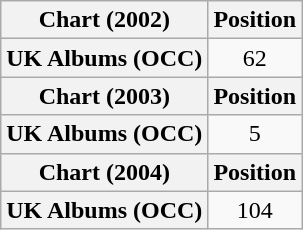<table class="wikitable plainrowheaders">
<tr>
<th scope="col">Chart (2002)</th>
<th scope="col">Position</th>
</tr>
<tr>
<th scope="row">UK Albums (OCC)</th>
<td align="center">62</td>
</tr>
<tr>
<th scope="col">Chart (2003)</th>
<th scope="col">Position</th>
</tr>
<tr>
<th scope="row">UK Albums (OCC)</th>
<td align="center">5</td>
</tr>
<tr>
<th scope="col">Chart (2004)</th>
<th scope="col">Position</th>
</tr>
<tr>
<th scope="row">UK Albums (OCC)</th>
<td align="center">104</td>
</tr>
</table>
